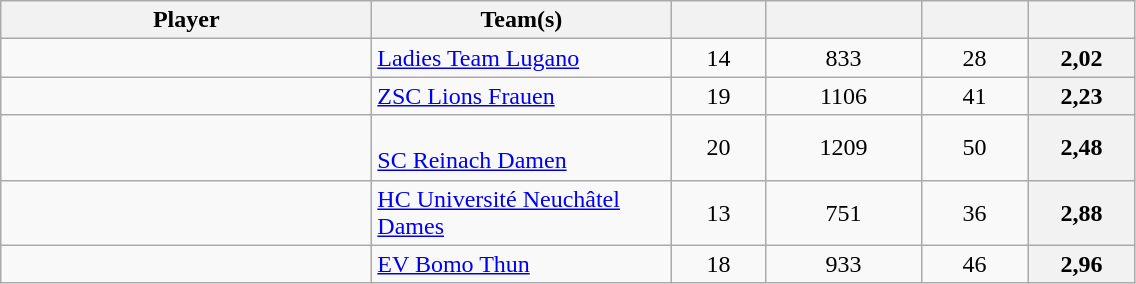<table class="wikitable sortable" style="text-align: center">
<tr>
<th style="width: 15em;">Player</th>
<th style="width: 12em;">Team(s)</th>
<th style="width: 3.5em;"></th>
<th style="width: 6em;"></th>
<th style="width: 4em;"></th>
<th style="width: 4em;"></th>
</tr>
<tr>
<td style="text-align:left;"> </td>
<td style="text-align:left;"><a href='#'>Ladies Team Lugano</a></td>
<td>14</td>
<td>833</td>
<td>28</td>
<th>2,02</th>
</tr>
<tr>
<td style="text-align:left;"> </td>
<td style="text-align:left;"><a href='#'>ZSC Lions Frauen</a></td>
<td>19</td>
<td>1106</td>
<td>41</td>
<th>2,23</th>
</tr>
<tr>
<td style="text-align:left;"> </td>
<td style="text-align:left;"><br><a href='#'>SC Reinach Damen</a></td>
<td>20</td>
<td>1209</td>
<td>50</td>
<th>2,48</th>
</tr>
<tr>
<td style="text-align:left;"> </td>
<td style="text-align:left;"><a href='#'>HC Université Neuchâtel Dames</a></td>
<td>13</td>
<td>751</td>
<td>36</td>
<th>2,88</th>
</tr>
<tr>
<td style="text-align:left;"> </td>
<td style="text-align:left;"><a href='#'>EV Bomo Thun</a></td>
<td>18</td>
<td>933</td>
<td>46</td>
<th>2,96</th>
</tr>
</table>
